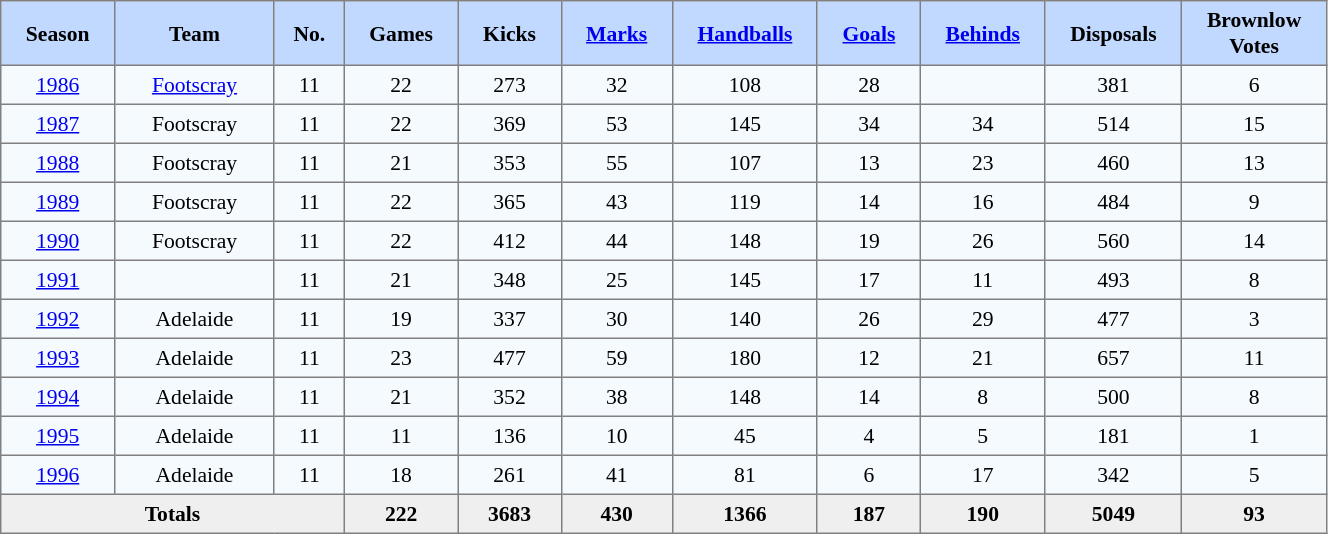<table border="1" cellpadding="4" cellspacing="0" style="text-align:center; font-size:90%; border-collapse:collapse;" width=70%>
<tr style="background:#C1D8FF;">
<th width=3%>Season</th>
<th width=5%>Team</th>
<th width=2%>No.</th>
<th width=3%>Games</th>
<th width=3%>Kicks</th>
<th width=3%><a href='#'>Marks</a></th>
<th width=3%><a href='#'>Handballs</a></th>
<th width=3%><a href='#'>Goals</a></th>
<th width=3%><a href='#'>Behinds</a></th>
<th width=3%>Disposals</th>
<th width=3%>Brownlow Votes</th>
</tr>
<tr style="background:#F5FAFF;">
<td><a href='#'>1986</a></td>
<td><a href='#'>Footscray</a></td>
<td>11</td>
<td>22</td>
<td>273</td>
<td>32</td>
<td>108</td>
<td>28</td>
<td></td>
<td>381</td>
<td>6</td>
</tr>
<tr style="background:#F5FAFF;">
<td><a href='#'>1987</a></td>
<td>Footscray</td>
<td>11</td>
<td>22</td>
<td>369</td>
<td>53</td>
<td>145</td>
<td>34</td>
<td>34</td>
<td>514</td>
<td>15</td>
</tr>
<tr style="background:#F5FAFF;">
<td><a href='#'>1988</a></td>
<td>Footscray</td>
<td>11</td>
<td>21</td>
<td>353</td>
<td>55</td>
<td>107</td>
<td>13</td>
<td>23</td>
<td>460</td>
<td>13</td>
</tr>
<tr style="background:#F5FAFF;">
<td><a href='#'>1989</a></td>
<td>Footscray</td>
<td>11</td>
<td>22</td>
<td>365</td>
<td>43</td>
<td>119</td>
<td>14</td>
<td>16</td>
<td>484</td>
<td>9</td>
</tr>
<tr style="background:#F5FAFF;">
<td><a href='#'>1990</a></td>
<td>Footscray</td>
<td>11</td>
<td>22</td>
<td>412</td>
<td>44</td>
<td>148</td>
<td>19</td>
<td>26</td>
<td>560</td>
<td>14</td>
</tr>
<tr style="background:#F5FAFF;">
<td><a href='#'>1991</a></td>
<td></td>
<td>11</td>
<td>21</td>
<td>348</td>
<td>25</td>
<td>145</td>
<td>17</td>
<td>11</td>
<td>493</td>
<td>8</td>
</tr>
<tr style="background:#F5FAFF;">
<td><a href='#'>1992</a></td>
<td>Adelaide</td>
<td>11</td>
<td>19</td>
<td>337</td>
<td>30</td>
<td>140</td>
<td>26</td>
<td>29</td>
<td>477</td>
<td>3</td>
</tr>
<tr style="background:#F5FAFF;">
<td><a href='#'>1993</a></td>
<td>Adelaide</td>
<td>11</td>
<td>23</td>
<td>477</td>
<td>59</td>
<td>180</td>
<td>12</td>
<td>21</td>
<td>657</td>
<td>11</td>
</tr>
<tr style="background:#F5FAFF;">
<td><a href='#'>1994</a></td>
<td>Adelaide</td>
<td>11</td>
<td>21</td>
<td>352</td>
<td>38</td>
<td>148</td>
<td>14</td>
<td>8</td>
<td>500</td>
<td>8</td>
</tr>
<tr style="background:#F5FAFF;">
<td><a href='#'>1995</a></td>
<td>Adelaide</td>
<td>11</td>
<td>11</td>
<td>136</td>
<td>10</td>
<td>45</td>
<td>4</td>
<td>5</td>
<td>181</td>
<td>1</td>
</tr>
<tr style="background:#F5FAFF;">
<td><a href='#'>1996</a></td>
<td>Adelaide</td>
<td>11</td>
<td>18</td>
<td>261</td>
<td>41</td>
<td>81</td>
<td>6</td>
<td>17</td>
<td>342</td>
<td>5</td>
</tr>
<tr style="background:#EFEFEF;">
<th colspan=3>Totals</th>
<td><strong>222</strong></td>
<td><strong>3683</strong></td>
<td><strong>430</strong></td>
<td><strong>1366</strong></td>
<td><strong>187</strong></td>
<td><strong>190</strong></td>
<td><strong>5049</strong></td>
<td><strong>93</strong></td>
</tr>
</table>
